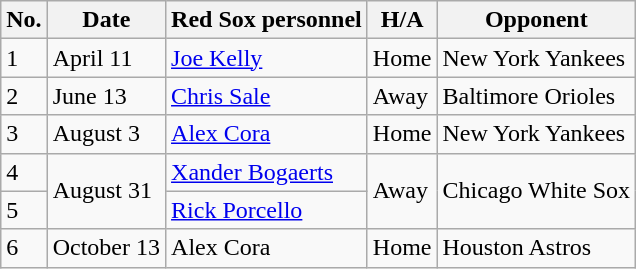<table class="wikitable">
<tr>
<th>No.</th>
<th>Date</th>
<th>Red Sox personnel</th>
<th>H/A</th>
<th>Opponent</th>
</tr>
<tr>
<td>1</td>
<td>April 11</td>
<td><a href='#'>Joe Kelly</a></td>
<td>Home</td>
<td>New York Yankees</td>
</tr>
<tr>
<td>2</td>
<td>June 13</td>
<td><a href='#'>Chris Sale</a></td>
<td>Away</td>
<td>Baltimore Orioles</td>
</tr>
<tr>
<td>3</td>
<td>August 3</td>
<td><a href='#'>Alex Cora</a></td>
<td>Home</td>
<td>New York Yankees</td>
</tr>
<tr>
<td>4</td>
<td rowspan=2>August 31</td>
<td><a href='#'>Xander Bogaerts</a></td>
<td rowspan=2>Away</td>
<td rowspan=2>Chicago White Sox</td>
</tr>
<tr>
<td>5</td>
<td><a href='#'>Rick Porcello</a></td>
</tr>
<tr>
<td>6</td>
<td>October 13</td>
<td>Alex Cora</td>
<td>Home</td>
<td>Houston Astros</td>
</tr>
</table>
